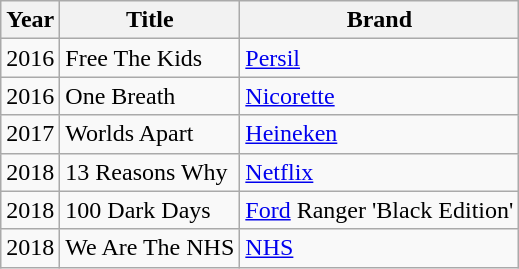<table class="wikitable">
<tr>
<th>Year</th>
<th>Title</th>
<th>Brand</th>
</tr>
<tr>
<td>2016</td>
<td>Free The Kids</td>
<td><a href='#'>Persil</a></td>
</tr>
<tr>
<td>2016</td>
<td>One Breath</td>
<td><a href='#'>Nicorette</a></td>
</tr>
<tr>
<td>2017</td>
<td>Worlds Apart</td>
<td><a href='#'>Heineken</a></td>
</tr>
<tr>
<td>2018</td>
<td>13 Reasons Why</td>
<td><a href='#'>Netflix</a></td>
</tr>
<tr>
<td>2018</td>
<td>100 Dark Days</td>
<td><a href='#'>Ford</a> Ranger 'Black Edition'</td>
</tr>
<tr>
<td>2018</td>
<td>We Are The NHS</td>
<td><a href='#'>NHS</a></td>
</tr>
</table>
